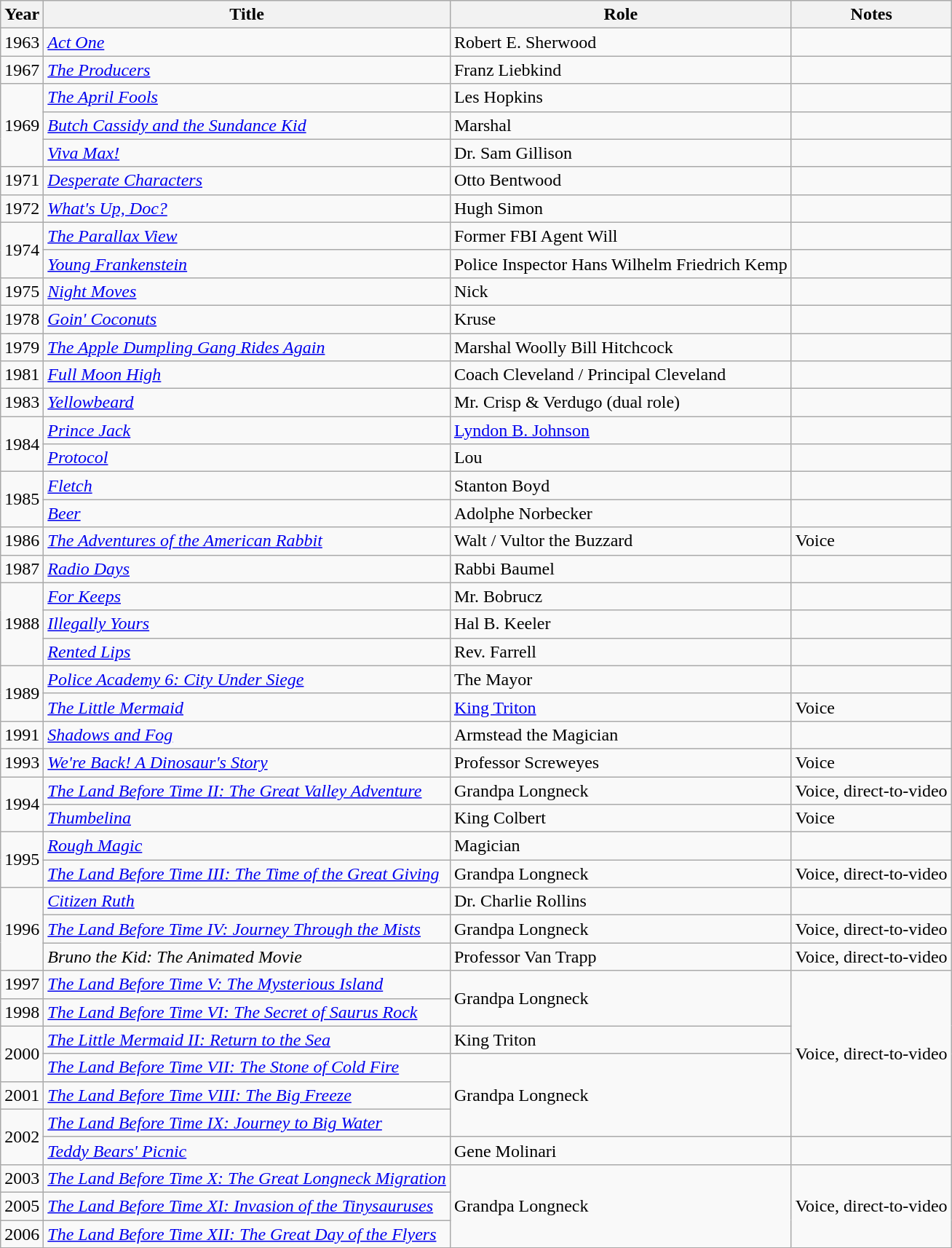<table class="wikitable sortable">
<tr>
<th>Year</th>
<th>Title</th>
<th>Role</th>
<th>Notes</th>
</tr>
<tr>
<td>1963</td>
<td><em><a href='#'>Act One</a></em></td>
<td>Robert E. Sherwood</td>
<td></td>
</tr>
<tr>
<td>1967</td>
<td><em><a href='#'>The Producers</a></em></td>
<td>Franz Liebkind</td>
<td></td>
</tr>
<tr>
<td rowspan="3">1969</td>
<td><em><a href='#'>The April Fools</a></em></td>
<td>Les Hopkins</td>
<td></td>
</tr>
<tr>
<td><em><a href='#'>Butch Cassidy and the Sundance Kid</a></em></td>
<td>Marshal</td>
<td></td>
</tr>
<tr>
<td><em><a href='#'>Viva Max!</a></em></td>
<td>Dr. Sam Gillison</td>
<td></td>
</tr>
<tr>
<td>1971</td>
<td><em><a href='#'>Desperate Characters</a></em></td>
<td>Otto Bentwood</td>
<td></td>
</tr>
<tr>
<td>1972</td>
<td><em><a href='#'>What's Up, Doc?</a></em></td>
<td>Hugh Simon</td>
<td></td>
</tr>
<tr>
<td rowspan="2">1974</td>
<td><em><a href='#'>The Parallax View</a></em></td>
<td>Former FBI Agent Will</td>
<td></td>
</tr>
<tr>
<td><em><a href='#'>Young Frankenstein</a></em></td>
<td>Police Inspector Hans Wilhelm Friedrich Kemp</td>
<td></td>
</tr>
<tr>
<td>1975</td>
<td><em><a href='#'>Night Moves</a></em></td>
<td>Nick</td>
<td></td>
</tr>
<tr>
<td>1978</td>
<td><em><a href='#'>Goin' Coconuts</a></em></td>
<td>Kruse</td>
<td></td>
</tr>
<tr>
<td>1979</td>
<td><em><a href='#'>The Apple Dumpling Gang Rides Again</a></em></td>
<td>Marshal Woolly Bill Hitchcock</td>
<td></td>
</tr>
<tr>
<td>1981</td>
<td><em><a href='#'>Full Moon High</a></em></td>
<td>Coach Cleveland / Principal Cleveland</td>
<td></td>
</tr>
<tr>
<td>1983</td>
<td><em><a href='#'>Yellowbeard</a></em></td>
<td>Mr. Crisp & Verdugo (dual role)</td>
<td></td>
</tr>
<tr>
<td rowspan="2">1984</td>
<td><em><a href='#'>Prince Jack</a></em></td>
<td><a href='#'>Lyndon B. Johnson</a></td>
<td></td>
</tr>
<tr>
<td><em><a href='#'>Protocol</a></em></td>
<td>Lou</td>
<td></td>
</tr>
<tr>
<td rowspan="2">1985</td>
<td><em><a href='#'>Fletch</a></em></td>
<td>Stanton Boyd</td>
<td></td>
</tr>
<tr>
<td><em><a href='#'>Beer</a></em></td>
<td>Adolphe Norbecker</td>
<td></td>
</tr>
<tr>
<td>1986</td>
<td><em><a href='#'>The Adventures of the American Rabbit</a></em></td>
<td>Walt / Vultor the Buzzard</td>
<td>Voice</td>
</tr>
<tr>
<td>1987</td>
<td><em><a href='#'>Radio Days</a></em></td>
<td>Rabbi Baumel</td>
<td></td>
</tr>
<tr>
<td rowspan="3">1988</td>
<td><em><a href='#'>For Keeps</a></em></td>
<td>Mr. Bobrucz</td>
<td></td>
</tr>
<tr>
<td><em><a href='#'>Illegally Yours</a></em></td>
<td>Hal B. Keeler</td>
<td></td>
</tr>
<tr>
<td><em><a href='#'>Rented Lips</a></em></td>
<td>Rev. Farrell</td>
<td></td>
</tr>
<tr>
<td rowspan="2">1989</td>
<td><em><a href='#'>Police Academy 6: City Under Siege</a></em></td>
<td>The Mayor</td>
<td></td>
</tr>
<tr>
<td><em><a href='#'>The Little Mermaid</a></em></td>
<td><a href='#'>King Triton</a></td>
<td>Voice</td>
</tr>
<tr>
<td>1991</td>
<td><em><a href='#'>Shadows and Fog</a></em></td>
<td>Armstead the Magician</td>
<td></td>
</tr>
<tr>
<td>1993</td>
<td><em><a href='#'>We're Back! A Dinosaur's Story</a></em></td>
<td>Professor Screweyes</td>
<td>Voice</td>
</tr>
<tr>
<td rowspan="2">1994</td>
<td><em><a href='#'>The Land Before Time II: The Great Valley Adventure</a></em></td>
<td>Grandpa Longneck</td>
<td>Voice, direct-to-video</td>
</tr>
<tr>
<td><em><a href='#'>Thumbelina</a></em></td>
<td>King Colbert</td>
<td>Voice</td>
</tr>
<tr>
<td rowspan="2">1995</td>
<td><em><a href='#'>Rough Magic</a></em></td>
<td>Magician</td>
<td></td>
</tr>
<tr>
<td><em><a href='#'>The Land Before Time III: The Time of the Great Giving</a></em></td>
<td>Grandpa Longneck</td>
<td>Voice, direct-to-video</td>
</tr>
<tr>
<td rowspan="3">1996</td>
<td><em><a href='#'>Citizen Ruth</a></em></td>
<td>Dr. Charlie Rollins</td>
<td></td>
</tr>
<tr>
<td><em><a href='#'>The Land Before Time IV: Journey Through the Mists</a></em></td>
<td>Grandpa Longneck</td>
<td>Voice, direct-to-video</td>
</tr>
<tr>
<td><em>Bruno the Kid: The Animated Movie</em></td>
<td>Professor Van Trapp</td>
<td>Voice, direct-to-video</td>
</tr>
<tr>
<td>1997</td>
<td><em><a href='#'>The Land Before Time V: The Mysterious Island</a></em></td>
<td rowspan="2">Grandpa Longneck</td>
<td rowspan="6">Voice, direct-to-video</td>
</tr>
<tr>
<td>1998</td>
<td><em><a href='#'>The Land Before Time VI: The Secret of Saurus Rock</a></em></td>
</tr>
<tr>
<td rowspan="2">2000</td>
<td><em><a href='#'>The Little Mermaid II: Return to the Sea</a></em></td>
<td>King Triton</td>
</tr>
<tr>
<td><em><a href='#'>The Land Before Time VII: The Stone of Cold Fire</a></em></td>
<td rowspan="3">Grandpa Longneck</td>
</tr>
<tr>
<td>2001</td>
<td><em><a href='#'>The Land Before Time VIII: The Big Freeze</a></em></td>
</tr>
<tr>
<td rowspan="2">2002</td>
<td><em><a href='#'>The Land Before Time IX: Journey to Big Water</a></em></td>
</tr>
<tr>
<td><em><a href='#'>Teddy Bears' Picnic</a></em></td>
<td>Gene Molinari</td>
<td></td>
</tr>
<tr>
<td>2003</td>
<td><em><a href='#'>The Land Before Time X: The Great Longneck Migration</a></em></td>
<td rowspan="3">Grandpa Longneck</td>
<td rowspan="3">Voice, direct-to-video</td>
</tr>
<tr>
<td>2005</td>
<td><em><a href='#'>The Land Before Time XI: Invasion of the Tinysauruses</a></em></td>
</tr>
<tr>
<td>2006</td>
<td><em><a href='#'>The Land Before Time XII: The Great Day of the Flyers</a></em></td>
</tr>
</table>
